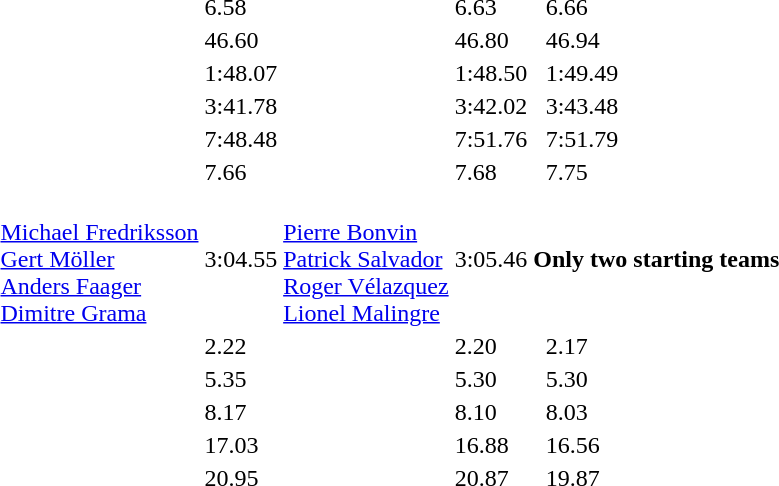<table>
<tr>
<td></td>
<td></td>
<td>6.58 </td>
<td></td>
<td>6.63</td>
<td></td>
<td>6.66</td>
</tr>
<tr>
<td></td>
<td></td>
<td>46.60</td>
<td></td>
<td>46.80</td>
<td></td>
<td>46.94</td>
</tr>
<tr>
<td></td>
<td></td>
<td>1:48.07</td>
<td></td>
<td>1:48.50</td>
<td></td>
<td>1:49.49</td>
</tr>
<tr>
<td></td>
<td></td>
<td>3:41.78</td>
<td></td>
<td>3:42.02</td>
<td></td>
<td>3:43.48</td>
</tr>
<tr>
<td></td>
<td></td>
<td>7:48.48</td>
<td></td>
<td>7:51.76</td>
<td></td>
<td>7:51.79</td>
</tr>
<tr>
<td></td>
<td></td>
<td>7.66 </td>
<td></td>
<td>7.68</td>
<td></td>
<td>7.75</td>
</tr>
<tr>
<td></td>
<td><br><a href='#'>Michael Fredriksson</a><br><a href='#'>Gert Möller</a><br><a href='#'>Anders Faager</a><br><a href='#'>Dimitre Grama</a></td>
<td>3:04.55</td>
<td><br><a href='#'>Pierre Bonvin</a><br><a href='#'>Patrick Salvador</a><br><a href='#'>Roger Vélazquez</a><br><a href='#'>Lionel Malingre</a></td>
<td>3:05.46</td>
<th colspan=2>Only two starting teams</th>
</tr>
<tr>
<td></td>
<td></td>
<td>2.22</td>
<td></td>
<td>2.20</td>
<td></td>
<td>2.17</td>
</tr>
<tr>
<td></td>
<td></td>
<td>5.35</td>
<td></td>
<td>5.30</td>
<td></td>
<td>5.30</td>
</tr>
<tr>
<td></td>
<td></td>
<td>8.17</td>
<td></td>
<td>8.10</td>
<td></td>
<td>8.03</td>
</tr>
<tr>
<td></td>
<td></td>
<td>17.03 </td>
<td></td>
<td>16.88</td>
<td></td>
<td>16.56</td>
</tr>
<tr>
<td></td>
<td></td>
<td>20.95  </td>
<td></td>
<td>20.87</td>
<td></td>
<td>19.87</td>
</tr>
</table>
